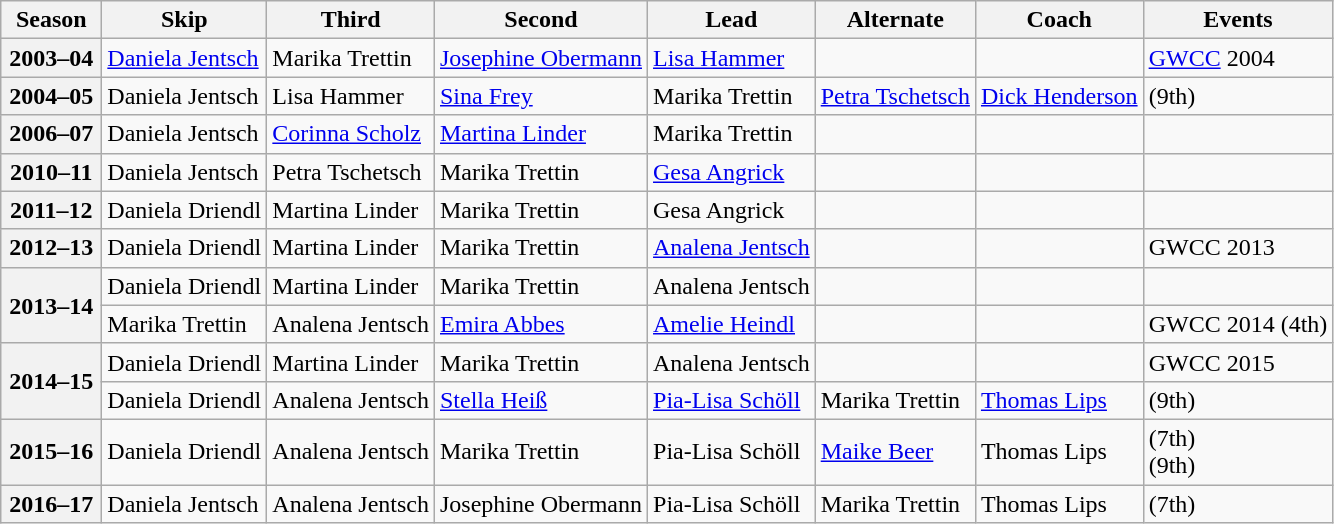<table class="wikitable">
<tr>
<th scope="col" width=60>Season</th>
<th scope="col">Skip</th>
<th scope="col">Third</th>
<th scope="col">Second</th>
<th scope="col">Lead</th>
<th scope="col">Alternate</th>
<th scope="col">Coach</th>
<th scope="col">Events</th>
</tr>
<tr>
<th scope="row">2003–04</th>
<td><a href='#'>Daniela Jentsch</a></td>
<td>Marika Trettin</td>
<td><a href='#'>Josephine Obermann</a></td>
<td><a href='#'>Lisa Hammer</a></td>
<td></td>
<td></td>
<td><a href='#'>GWCC</a> 2004 </td>
</tr>
<tr>
<th scope="row">2004–05</th>
<td>Daniela Jentsch</td>
<td>Lisa Hammer</td>
<td><a href='#'>Sina Frey</a></td>
<td>Marika Trettin</td>
<td><a href='#'>Petra Tschetsch</a></td>
<td><a href='#'>Dick Henderson</a></td>
<td> (9th)</td>
</tr>
<tr>
<th scope="row">2006–07</th>
<td>Daniela Jentsch</td>
<td><a href='#'>Corinna Scholz</a></td>
<td><a href='#'>Martina Linder</a></td>
<td>Marika Trettin</td>
<td></td>
<td></td>
<td></td>
</tr>
<tr>
<th scope="row">2010–11</th>
<td>Daniela Jentsch</td>
<td>Petra Tschetsch</td>
<td>Marika Trettin</td>
<td><a href='#'>Gesa Angrick</a></td>
<td></td>
<td></td>
<td></td>
</tr>
<tr>
<th scope="row">2011–12</th>
<td>Daniela Driendl</td>
<td>Martina Linder</td>
<td>Marika Trettin</td>
<td>Gesa Angrick</td>
<td></td>
<td></td>
<td></td>
</tr>
<tr>
<th scope="row">2012–13</th>
<td>Daniela Driendl</td>
<td>Martina Linder</td>
<td>Marika Trettin</td>
<td><a href='#'>Analena Jentsch</a></td>
<td></td>
<td></td>
<td>GWCC 2013 </td>
</tr>
<tr>
<th scope="row" rowspan=2>2013–14</th>
<td>Daniela Driendl</td>
<td>Martina Linder</td>
<td>Marika Trettin</td>
<td>Analena Jentsch</td>
<td></td>
<td></td>
<td></td>
</tr>
<tr>
<td>Marika Trettin</td>
<td>Analena Jentsch</td>
<td><a href='#'>Emira Abbes</a></td>
<td><a href='#'>Amelie Heindl</a></td>
<td></td>
<td></td>
<td>GWCC 2014 (4th)</td>
</tr>
<tr>
<th scope="row" rowspan=2>2014–15</th>
<td>Daniela Driendl</td>
<td>Martina Linder</td>
<td>Marika Trettin</td>
<td>Analena Jentsch</td>
<td></td>
<td></td>
<td>GWCC 2015 </td>
</tr>
<tr>
<td>Daniela Driendl</td>
<td>Analena Jentsch</td>
<td><a href='#'>Stella Heiß</a></td>
<td><a href='#'>Pia-Lisa Schöll</a></td>
<td>Marika Trettin</td>
<td><a href='#'>Thomas Lips</a></td>
<td> (9th)</td>
</tr>
<tr>
<th scope="row">2015–16</th>
<td>Daniela Driendl</td>
<td>Analena Jentsch</td>
<td>Marika Trettin</td>
<td>Pia-Lisa Schöll</td>
<td><a href='#'>Maike Beer</a></td>
<td>Thomas Lips</td>
<td> (7th)<br> (9th)</td>
</tr>
<tr>
<th scope="row">2016–17</th>
<td>Daniela Jentsch</td>
<td>Analena Jentsch</td>
<td>Josephine Obermann</td>
<td>Pia-Lisa Schöll</td>
<td>Marika Trettin</td>
<td>Thomas Lips</td>
<td> (7th)</td>
</tr>
</table>
